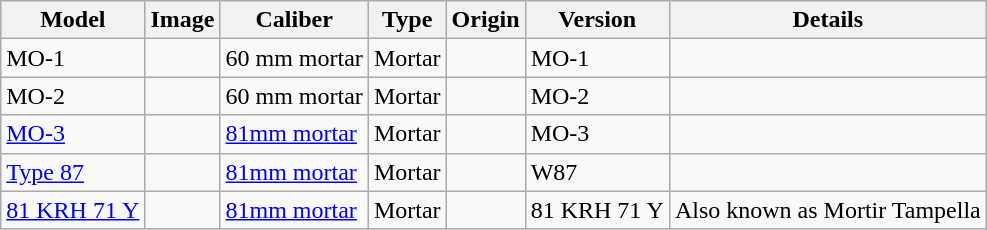<table class="wikitable">
<tr>
<th>Model</th>
<th>Image</th>
<th>Caliber</th>
<th>Type</th>
<th>Origin</th>
<th>Version</th>
<th>Details</th>
</tr>
<tr>
<td>MO-1</td>
<td></td>
<td>60 mm mortar</td>
<td>Mortar</td>
<td></td>
<td>MO-1</td>
<td></td>
</tr>
<tr>
<td>MO-2</td>
<td></td>
<td>60 mm mortar</td>
<td>Mortar</td>
<td></td>
<td>MO-2</td>
<td></td>
</tr>
<tr>
<td><a href='#'>MO-3</a></td>
<td></td>
<td><a href='#'>81mm mortar</a></td>
<td>Mortar</td>
<td></td>
<td>MO-3</td>
<td></td>
</tr>
<tr>
<td><a href='#'>Type 87</a></td>
<td></td>
<td><a href='#'>81mm mortar</a></td>
<td>Mortar</td>
<td></td>
<td>W87</td>
<td></td>
</tr>
<tr>
<td><a href='#'>81 KRH 71 Y</a></td>
<td></td>
<td><a href='#'>81mm mortar</a></td>
<td>Mortar</td>
<td></td>
<td>81 KRH 71 Y</td>
<td> Also known as Mortir Tampella</td>
</tr>
</table>
